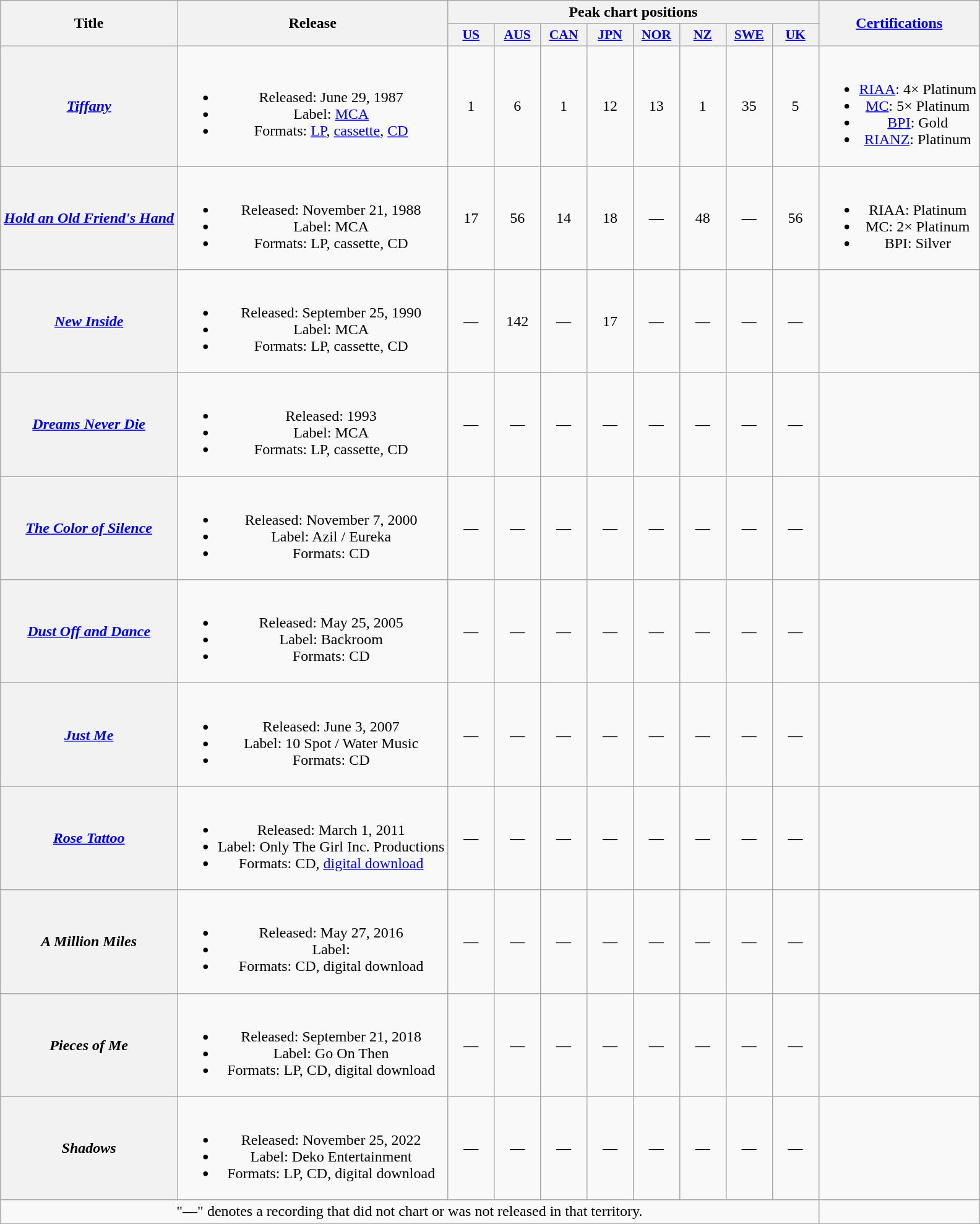<table class="wikitable plainrowheaders" style="text-align:center;" border="1">
<tr>
<th scope="col" rowspan="2">Title</th>
<th scope="col" rowspan="2">Release</th>
<th colspan="8" scope="col">Peak chart positions</th>
<th scope="col" rowspan="2"><a href='#'>Certifications</a></th>
</tr>
<tr>
<th scope="col" style="width:3em;font-size:90%;"><a href='#'>US</a><br></th>
<th scope="col" style="width:3em;font-size:90%;"><a href='#'>AUS</a><br></th>
<th scope="col" style="width:3em;font-size:90%;"><a href='#'>CAN</a><br></th>
<th scope="col" style="width:3em;font-size:90%;"><a href='#'>JPN</a><br></th>
<th scope="col" style="width:3em;font-size:90%;"><a href='#'>NOR</a><br></th>
<th scope="col" style="width:3em;font-size:90%;"><a href='#'>NZ</a><br></th>
<th scope="col" style="width:3em;font-size:90%;"><a href='#'>SWE</a><br></th>
<th scope="col" style="width:3em;font-size:90%;"><a href='#'>UK</a><br></th>
</tr>
<tr>
<th scope="row"><em><a href='#'>Tiffany</a></em></th>
<td><br><ul><li>Released: June 29, 1987</li><li>Label: <a href='#'>MCA</a></li><li>Formats: <a href='#'>LP</a>, <a href='#'>cassette</a>, <a href='#'>CD</a></li></ul></td>
<td>1</td>
<td>6</td>
<td>1</td>
<td>12</td>
<td>13</td>
<td>1</td>
<td>35</td>
<td>5</td>
<td><br><ul><li><a href='#'>RIAA</a>: 4× Platinum</li><li><a href='#'>MC</a>: 5× Platinum</li><li><a href='#'>BPI</a>: Gold</li><li><a href='#'>RIANZ</a>: Platinum</li></ul></td>
</tr>
<tr>
<th scope="row"><em><a href='#'>Hold an Old Friend's Hand</a></em></th>
<td><br><ul><li>Released: November 21, 1988</li><li>Label: MCA</li><li>Formats: LP, cassette, CD</li></ul></td>
<td>17</td>
<td>56</td>
<td>14</td>
<td>18</td>
<td>—</td>
<td>48</td>
<td>—</td>
<td>56</td>
<td><br><ul><li>RIAA: Platinum</li><li>MC: 2× Platinum</li><li>BPI: Silver</li></ul></td>
</tr>
<tr>
<th scope="row"><em><a href='#'>New Inside</a></em></th>
<td><br><ul><li>Released: September 25, 1990</li><li>Label: MCA</li><li>Formats: LP, cassette, CD</li></ul></td>
<td>—</td>
<td>142</td>
<td>—</td>
<td>17</td>
<td>—</td>
<td>—</td>
<td>—</td>
<td>—</td>
<td></td>
</tr>
<tr>
<th scope="row"><em><a href='#'>Dreams Never Die</a></em></th>
<td><br><ul><li>Released: 1993</li><li>Label: MCA</li><li>Formats: LP, cassette, CD</li></ul></td>
<td>—</td>
<td>—</td>
<td>—</td>
<td>—</td>
<td>—</td>
<td>—</td>
<td>—</td>
<td>—</td>
<td></td>
</tr>
<tr>
<th scope="row"><em><a href='#'>The Color of Silence</a></em></th>
<td><br><ul><li>Released: November 7, 2000</li><li>Label: Azil / Eureka</li><li>Formats: CD</li></ul></td>
<td>—</td>
<td>—</td>
<td>—</td>
<td>—</td>
<td>—</td>
<td>—</td>
<td>—</td>
<td>—</td>
<td></td>
</tr>
<tr>
<th scope="row"><em><a href='#'>Dust Off and Dance</a></em></th>
<td><br><ul><li>Released: May 25, 2005</li><li>Label: Backroom</li><li>Formats: CD</li></ul></td>
<td>—</td>
<td>—</td>
<td>—</td>
<td>—</td>
<td>—</td>
<td>—</td>
<td>—</td>
<td>—</td>
<td></td>
</tr>
<tr>
<th scope="row"><em><a href='#'>Just Me</a></em></th>
<td><br><ul><li>Released: June 3, 2007</li><li>Label: 10 Spot / Water Music</li><li>Formats: CD</li></ul></td>
<td>—</td>
<td>—</td>
<td>—</td>
<td>—</td>
<td>—</td>
<td>—</td>
<td>—</td>
<td>—</td>
<td></td>
</tr>
<tr>
<th scope="row"><em><a href='#'>Rose Tattoo</a></em></th>
<td><br><ul><li>Released: March 1, 2011</li><li>Label: Only The Girl Inc. Productions</li><li>Formats: CD, <a href='#'>digital download</a></li></ul></td>
<td>—</td>
<td>—</td>
<td>—</td>
<td>—</td>
<td>—</td>
<td>—</td>
<td>—</td>
<td>—</td>
<td></td>
</tr>
<tr>
<th scope="row"><em>A Million Miles</em></th>
<td><br><ul><li>Released: May 27, 2016</li><li>Label:</li><li>Formats: CD, digital download</li></ul></td>
<td>—</td>
<td>—</td>
<td>—</td>
<td>—</td>
<td>—</td>
<td>—</td>
<td>—</td>
<td>—</td>
<td></td>
</tr>
<tr>
<th scope="row"><em>Pieces of Me</em></th>
<td><br><ul><li>Released: September 21, 2018</li><li>Label: Go On Then</li><li>Formats: LP, CD, digital download</li></ul></td>
<td>—</td>
<td>—</td>
<td>—</td>
<td>—</td>
<td>—</td>
<td>—</td>
<td>—</td>
<td>—</td>
<td></td>
</tr>
<tr>
<th scope="row"><em>Shadows</em></th>
<td><br><ul><li>Released: November 25, 2022</li><li>Label: Deko Entertainment</li><li>Formats: LP, CD, digital download</li></ul></td>
<td>—</td>
<td>—</td>
<td>—</td>
<td>—</td>
<td>—</td>
<td>—</td>
<td>—</td>
<td>—</td>
<td></td>
</tr>
<tr>
<td colspan="10">"—" denotes a recording that did not chart or was not released in that territory.</td>
</tr>
</table>
